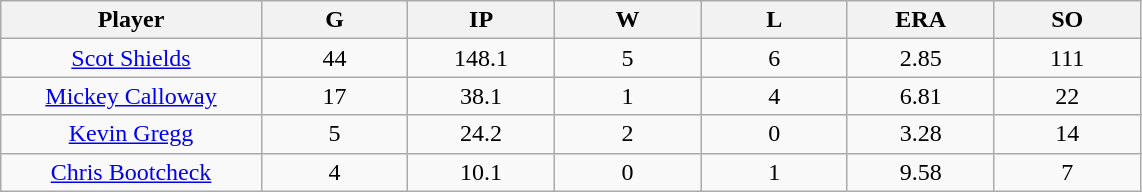<table class="wikitable sortable">
<tr>
<th bgcolor="#DDDDFF" width="16%">Player</th>
<th bgcolor="#DDDDFF" width="9%">G</th>
<th bgcolor="#DDDDFF" width="9%">IP</th>
<th bgcolor="#DDDDFF" width="9%">W</th>
<th bgcolor="#DDDDFF" width="9%">L</th>
<th bgcolor="#DDDDFF" width="9%">ERA</th>
<th bgcolor="#DDDDFF" width="9%">SO</th>
</tr>
<tr align=center>
<td><a href='#'>Scot Shields</a></td>
<td>44</td>
<td>148.1</td>
<td>5</td>
<td>6</td>
<td>2.85</td>
<td>111</td>
</tr>
<tr align=center>
<td><a href='#'>Mickey Calloway</a></td>
<td>17</td>
<td>38.1</td>
<td>1</td>
<td>4</td>
<td>6.81</td>
<td>22</td>
</tr>
<tr align=center>
<td><a href='#'>Kevin Gregg</a></td>
<td>5</td>
<td>24.2</td>
<td>2</td>
<td>0</td>
<td>3.28</td>
<td>14</td>
</tr>
<tr align=center>
<td><a href='#'>Chris Bootcheck</a></td>
<td>4</td>
<td>10.1</td>
<td>0</td>
<td>1</td>
<td>9.58</td>
<td>7</td>
</tr>
</table>
